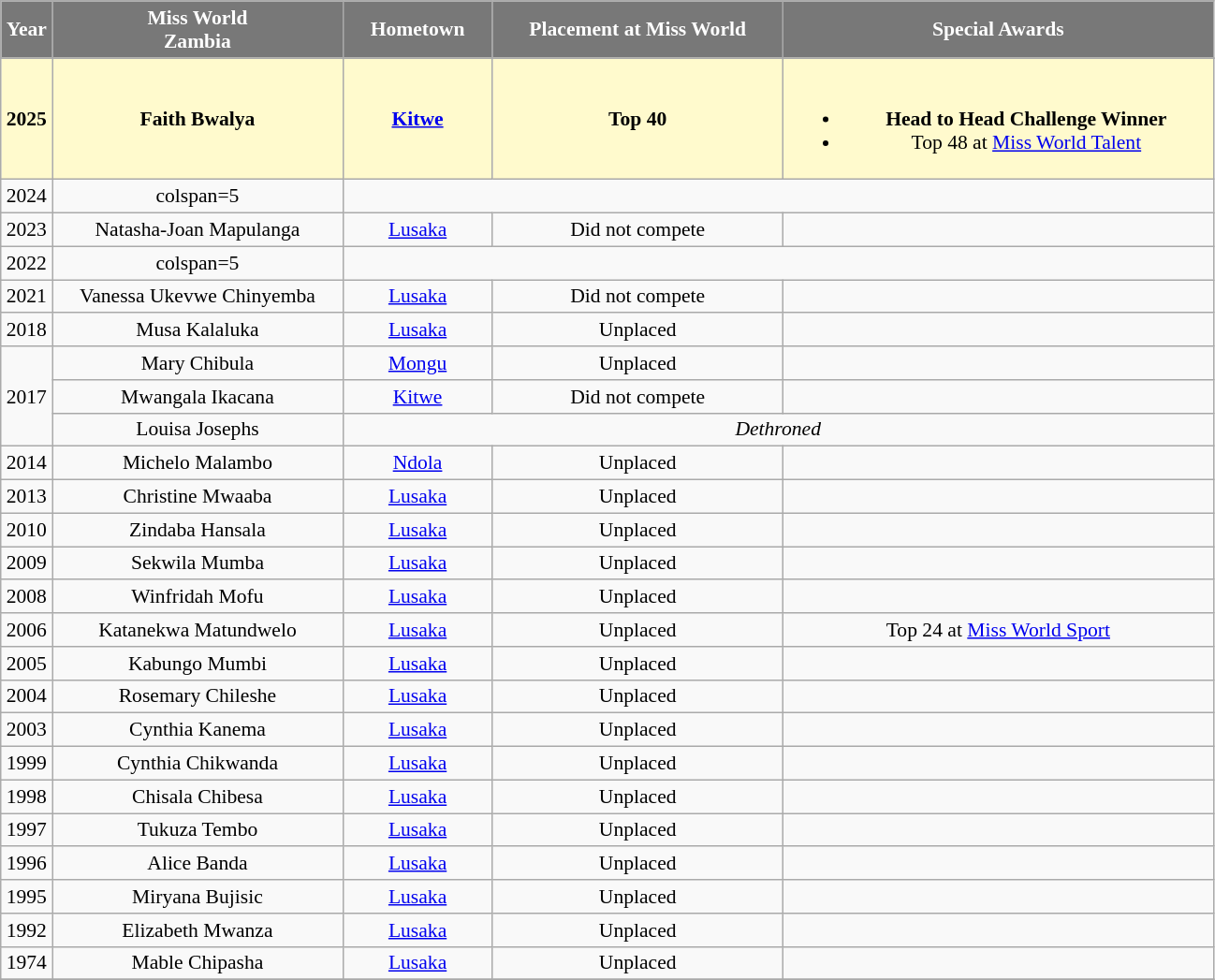<table class="wikitable sortable" style="font-size: 90%; text-align:center">
<tr>
<th width="30" style="background-color:#787878;color:#FFFFFF;">Year</th>
<th width="200" style="background-color:#787878;color:#FFFFFF;">Miss  World<br>Zambia</th>
<th width="100" style="background-color:#787878;color:#FFFFFF;">Hometown</th>
<th width="200" style="background-color:#787878;color:#FFFFFF;">Placement at Miss World</th>
<th width="300" style="background-color:#787878;color:#FFFFFF;">Special Awards</th>
</tr>
<tr>
</tr>
<tr style="background-color:#FFFACD">
<td><strong>2025</strong></td>
<td><strong>Faith Bwalya</strong></td>
<td><strong><a href='#'>Kitwe</a></strong></td>
<td><strong>Top 40</strong></td>
<td><br><ul><li><strong>Head to Head Challenge Winner</strong></li><li>Top 48 at <a href='#'>Miss World Talent</a></li></ul></td>
</tr>
<tr>
<td>2024</td>
<td>colspan=5 </td>
</tr>
<tr>
<td>2023</td>
<td>Natasha-Joan Mapulanga</td>
<td><a href='#'>Lusaka</a></td>
<td>Did not compete</td>
<td></td>
</tr>
<tr>
<td>2022</td>
<td>colspan=5 </td>
</tr>
<tr>
<td>2021</td>
<td>Vanessa Ukevwe Chinyemba</td>
<td><a href='#'>Lusaka</a></td>
<td>Did not compete</td>
<td></td>
</tr>
<tr>
<td>2018</td>
<td>Musa Kalaluka</td>
<td><a href='#'>Lusaka</a></td>
<td>Unplaced</td>
<td></td>
</tr>
<tr>
<td rowspan="3">2017</td>
<td>Mary Chibula</td>
<td><a href='#'>Mongu</a></td>
<td>Unplaced</td>
<td></td>
</tr>
<tr>
<td>Mwangala Ikacana</td>
<td><a href='#'>Kitwe</a></td>
<td>Did not compete</td>
<td></td>
</tr>
<tr>
<td>Louisa Josephs</td>
<td colspan="3" style="text-align:center;"><em>Dethroned</em></td>
</tr>
<tr>
<td>2014</td>
<td>Michelo Malambo</td>
<td><a href='#'>Ndola</a></td>
<td>Unplaced</td>
<td></td>
</tr>
<tr>
<td>2013</td>
<td>Christine Mwaaba</td>
<td><a href='#'>Lusaka</a></td>
<td>Unplaced</td>
<td></td>
</tr>
<tr>
<td>2010</td>
<td>Zindaba Hansala</td>
<td><a href='#'>Lusaka</a></td>
<td>Unplaced</td>
<td></td>
</tr>
<tr>
<td>2009</td>
<td>Sekwila Mumba</td>
<td><a href='#'>Lusaka</a></td>
<td>Unplaced</td>
<td></td>
</tr>
<tr>
<td>2008</td>
<td>Winfridah Mofu</td>
<td><a href='#'>Lusaka</a></td>
<td>Unplaced</td>
<td></td>
</tr>
<tr>
<td>2006</td>
<td>Katanekwa Matundwelo</td>
<td><a href='#'>Lusaka</a></td>
<td>Unplaced</td>
<td>Top 24 at <a href='#'>Miss World Sport</a></td>
</tr>
<tr>
<td>2005</td>
<td>Kabungo Mumbi</td>
<td><a href='#'>Lusaka</a></td>
<td>Unplaced</td>
<td></td>
</tr>
<tr>
<td>2004</td>
<td>Rosemary Chileshe</td>
<td><a href='#'>Lusaka</a></td>
<td>Unplaced</td>
<td></td>
</tr>
<tr>
<td>2003</td>
<td>Cynthia Kanema</td>
<td><a href='#'>Lusaka</a></td>
<td>Unplaced</td>
<td></td>
</tr>
<tr>
<td>1999</td>
<td>Cynthia Chikwanda</td>
<td><a href='#'>Lusaka</a></td>
<td>Unplaced</td>
<td></td>
</tr>
<tr>
<td>1998</td>
<td>Chisala Chibesa</td>
<td><a href='#'>Lusaka</a></td>
<td>Unplaced</td>
<td></td>
</tr>
<tr>
<td>1997</td>
<td>Tukuza Tembo</td>
<td><a href='#'>Lusaka</a></td>
<td>Unplaced</td>
<td></td>
</tr>
<tr>
<td>1996</td>
<td>Alice Banda</td>
<td><a href='#'>Lusaka</a></td>
<td>Unplaced</td>
<td></td>
</tr>
<tr>
<td>1995</td>
<td>Miryana Bujisic</td>
<td><a href='#'>Lusaka</a></td>
<td>Unplaced</td>
<td></td>
</tr>
<tr>
<td>1992</td>
<td>Elizabeth Mwanza</td>
<td><a href='#'>Lusaka</a></td>
<td>Unplaced</td>
<td></td>
</tr>
<tr>
<td>1974</td>
<td>Mable Chipasha</td>
<td><a href='#'>Lusaka</a></td>
<td>Unplaced</td>
<td></td>
</tr>
<tr>
</tr>
</table>
